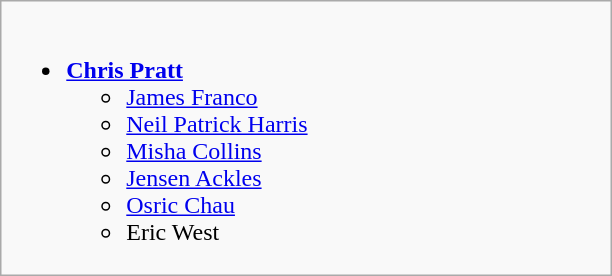<table class=wikitable>
<tr>
<td valign="top" width="400px"><br><ul><li><strong><a href='#'>Chris Pratt</a></strong><ul><li><a href='#'>James Franco</a></li><li><a href='#'>Neil Patrick Harris</a></li><li><a href='#'>Misha Collins</a></li><li><a href='#'>Jensen Ackles</a></li><li><a href='#'>Osric Chau</a></li><li>Eric West</li></ul></li></ul></td>
</tr>
</table>
